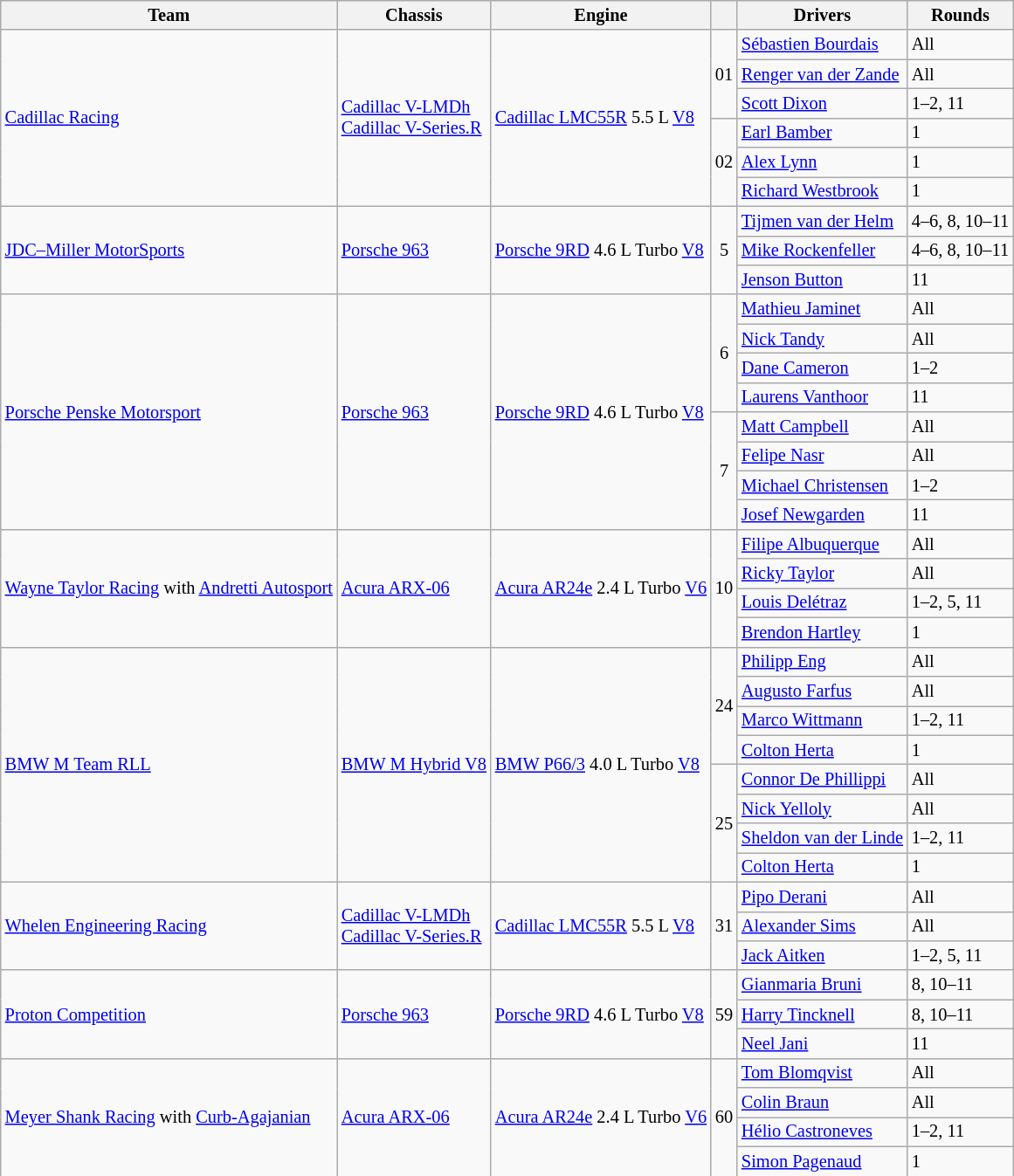<table class="wikitable" style="font-size: 85%">
<tr>
<th>Team</th>
<th>Chassis</th>
<th>Engine</th>
<th></th>
<th>Drivers</th>
<th>Rounds</th>
</tr>
<tr>
<td rowspan="6"> <a href='#'>Cadillac Racing</a></td>
<td rowspan="6"><a href='#'>Cadillac V-LMDh</a><small></small> <br> <a href='#'>Cadillac V-Series.R</a> <small></small></td>
<td rowspan="6"><a href='#'>Cadillac LMC55R</a> 5.5 L <a href='#'>V8</a></td>
<td align="center" rowspan="3">01</td>
<td> <a href='#'>Sébastien Bourdais</a></td>
<td>All</td>
</tr>
<tr>
<td> <a href='#'>Renger van der Zande</a></td>
<td>All</td>
</tr>
<tr>
<td> <a href='#'>Scott Dixon</a></td>
<td>1–2, 11</td>
</tr>
<tr>
<td align="center" rowspan="3">02</td>
<td> <a href='#'>Earl Bamber</a></td>
<td>1</td>
</tr>
<tr>
<td> <a href='#'>Alex Lynn</a></td>
<td>1</td>
</tr>
<tr>
<td> <a href='#'>Richard Westbrook</a></td>
<td>1</td>
</tr>
<tr>
<td rowspan="3"> <a href='#'>JDC–Miller MotorSports</a></td>
<td rowspan="3"><a href='#'>Porsche 963</a></td>
<td rowspan="3"><a href='#'>Porsche 9RD</a> 4.6 L Turbo <a href='#'>V8</a></td>
<td rowspan="3" align="center">5</td>
<td> <a href='#'>Tijmen van der Helm</a></td>
<td>4–6, 8, 10–11</td>
</tr>
<tr>
<td> <a href='#'>Mike Rockenfeller</a></td>
<td>4–6, 8, 10–11</td>
</tr>
<tr>
<td> <a href='#'>Jenson Button</a></td>
<td>11</td>
</tr>
<tr>
<td rowspan="8"> <a href='#'>Porsche Penske Motorsport</a></td>
<td rowspan="8"><a href='#'>Porsche 963</a></td>
<td rowspan="8"><a href='#'>Porsche 9RD</a> 4.6 L Turbo <a href='#'>V8</a></td>
<td rowspan="4" align="center">6</td>
<td> <a href='#'>Mathieu Jaminet</a></td>
<td>All</td>
</tr>
<tr>
<td> <a href='#'>Nick Tandy</a></td>
<td>All</td>
</tr>
<tr>
<td> <a href='#'>Dane Cameron</a></td>
<td>1–2</td>
</tr>
<tr>
<td> <a href='#'>Laurens Vanthoor</a></td>
<td>11</td>
</tr>
<tr>
<td rowspan="4" align="center">7</td>
<td> <a href='#'>Matt Campbell</a></td>
<td>All</td>
</tr>
<tr>
<td> <a href='#'>Felipe Nasr</a></td>
<td>All</td>
</tr>
<tr>
<td> <a href='#'>Michael Christensen</a></td>
<td>1–2</td>
</tr>
<tr>
<td> <a href='#'>Josef Newgarden</a></td>
<td>11</td>
</tr>
<tr>
<td rowspan="4"> <a href='#'>Wayne Taylor Racing</a> with <a href='#'>Andretti Autosport</a></td>
<td rowspan="4"><a href='#'>Acura ARX-06</a></td>
<td rowspan="4"><a href='#'>Acura AR24e</a> 2.4 L Turbo <a href='#'>V6</a></td>
<td align="center" rowspan="4">10</td>
<td> <a href='#'>Filipe Albuquerque</a></td>
<td>All</td>
</tr>
<tr>
<td> <a href='#'>Ricky Taylor</a></td>
<td>All</td>
</tr>
<tr>
<td> <a href='#'>Louis Delétraz</a></td>
<td>1–2, 5, 11</td>
</tr>
<tr>
<td> <a href='#'>Brendon Hartley</a></td>
<td>1</td>
</tr>
<tr>
<td rowspan="8"> <a href='#'>BMW M Team RLL</a></td>
<td rowspan="8"><a href='#'>BMW M Hybrid V8</a></td>
<td rowspan="8"><a href='#'>BMW P66/3</a> 4.0 L Turbo <a href='#'>V8</a></td>
<td align="center" rowspan="4">24</td>
<td> <a href='#'>Philipp Eng</a></td>
<td>All</td>
</tr>
<tr>
<td> <a href='#'>Augusto Farfus</a></td>
<td>All</td>
</tr>
<tr>
<td> <a href='#'>Marco Wittmann</a></td>
<td>1–2, 11</td>
</tr>
<tr>
<td> <a href='#'>Colton Herta</a></td>
<td>1</td>
</tr>
<tr>
<td align="center" rowspan="4">25</td>
<td> <a href='#'>Connor De Phillippi</a></td>
<td>All</td>
</tr>
<tr>
<td> <a href='#'>Nick Yelloly</a></td>
<td>All</td>
</tr>
<tr>
<td> <a href='#'>Sheldon van der Linde</a></td>
<td>1–2, 11</td>
</tr>
<tr>
<td> <a href='#'>Colton Herta</a></td>
<td>1</td>
</tr>
<tr>
<td rowspan="3"> <a href='#'>Whelen Engineering Racing</a></td>
<td rowspan="3"><a href='#'>Cadillac V-LMDh</a> <small></small> <br> <a href='#'>Cadillac V-Series.R</a> <small></small></td>
<td rowspan="3"><a href='#'>Cadillac LMC55R</a> 5.5 L <a href='#'>V8</a></td>
<td rowspan="3" align="center">31</td>
<td> <a href='#'>Pipo Derani</a></td>
<td>All</td>
</tr>
<tr>
<td> <a href='#'>Alexander Sims</a></td>
<td>All</td>
</tr>
<tr>
<td> <a href='#'>Jack Aitken</a></td>
<td>1–2, 5, 11</td>
</tr>
<tr>
<td rowspan="3"> <a href='#'>Proton Competition</a></td>
<td rowspan="3"><a href='#'>Porsche 963</a></td>
<td rowspan="3"><a href='#'>Porsche 9RD</a> 4.6 L Turbo <a href='#'>V8</a></td>
<td rowspan="3" align="center">59</td>
<td> <a href='#'>Gianmaria Bruni</a></td>
<td>8, 10–11</td>
</tr>
<tr>
<td> <a href='#'>Harry Tincknell</a></td>
<td>8, 10–11</td>
</tr>
<tr>
<td> <a href='#'>Neel Jani</a></td>
<td>11</td>
</tr>
<tr>
<td rowspan="4"> <a href='#'>Meyer Shank Racing</a> with <a href='#'>Curb-Agajanian</a></td>
<td rowspan="4"><a href='#'>Acura ARX-06</a></td>
<td rowspan="4"><a href='#'>Acura AR24e</a> 2.4 L Turbo <a href='#'>V6</a></td>
<td rowspan="4" align="center">60</td>
<td> <a href='#'>Tom Blomqvist</a></td>
<td>All</td>
</tr>
<tr>
<td> <a href='#'>Colin Braun</a></td>
<td>All</td>
</tr>
<tr>
<td> <a href='#'>Hélio Castroneves</a></td>
<td>1–2, 11</td>
</tr>
<tr>
<td> <a href='#'>Simon Pagenaud</a></td>
<td>1</td>
</tr>
</table>
